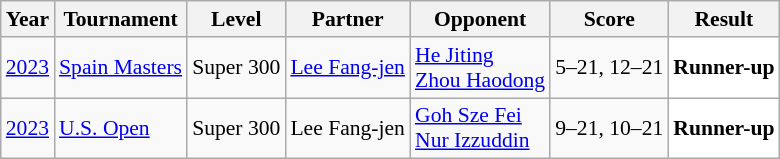<table class="sortable wikitable" style="font-size: 90%;">
<tr>
<th>Year</th>
<th>Tournament</th>
<th>Level</th>
<th>Partner</th>
<th>Opponent</th>
<th>Score</th>
<th>Result</th>
</tr>
<tr>
<td align="center"><a href='#'>2023</a></td>
<td align="left"><a href='#'>Spain Masters</a></td>
<td align="left">Super 300</td>
<td align="left"> <a href='#'>Lee Fang-jen</a></td>
<td align="left"> <a href='#'>He Jiting</a><br> <a href='#'>Zhou Haodong</a></td>
<td align="left">5–21, 12–21</td>
<td style="text-align:left; background:white"> <strong>Runner-up</strong></td>
</tr>
<tr>
<td align="center"><a href='#'>2023</a></td>
<td align="left"><a href='#'>U.S. Open</a></td>
<td align="left">Super 300</td>
<td align="left"> Lee Fang-jen</td>
<td align="left"> <a href='#'>Goh Sze Fei</a><br> <a href='#'>Nur Izzuddin</a></td>
<td align="left">9–21, 10–21</td>
<td style="text-align:left; background:white"> <strong>Runner-up</strong></td>
</tr>
</table>
